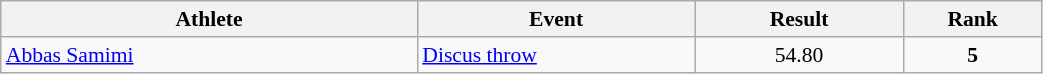<table class="wikitable" width="55%" style="text-align:center; font-size:90%">
<tr>
<th width="30%">Athlete</th>
<th width="20%">Event</th>
<th width="15%">Result</th>
<th width="10%">Rank</th>
</tr>
<tr>
<td align="left"><a href='#'>Abbas Samimi</a></td>
<td align="left"><a href='#'>Discus throw</a></td>
<td>54.80</td>
<td><strong>5</strong></td>
</tr>
</table>
